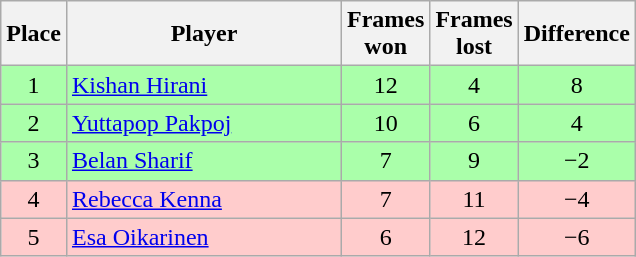<table class="wikitable sortable" style="text-align: center;">
<tr>
<th width=20>Place</th>
<th width=176>Player</th>
<th width=20>Frames won</th>
<th width=20>Frames lost</th>
<th width=20>Difference</th>
</tr>
<tr style="background:#aaffaa;">
<td>1</td>
<td style="text-align:left;"> <a href='#'>Kishan Hirani</a></td>
<td>12</td>
<td>4</td>
<td>8</td>
</tr>
<tr style="background:#aaffaa;">
<td>2</td>
<td style="text-align:left;"> <a href='#'>Yuttapop Pakpoj</a></td>
<td>10</td>
<td>6</td>
<td>4</td>
</tr>
<tr style="background:#aaffaa;">
<td>3</td>
<td style="text-align:left;"> <a href='#'>Belan Sharif</a></td>
<td>7</td>
<td>9</td>
<td>−2</td>
</tr>
<tr style="background:#fcc;">
<td>4</td>
<td style="text-align:left;"> <a href='#'>Rebecca Kenna</a></td>
<td>7</td>
<td>11</td>
<td>−4</td>
</tr>
<tr style="background:#fcc;">
<td>5</td>
<td style="text-align:left;"> <a href='#'>Esa Oikarinen</a></td>
<td>6</td>
<td>12</td>
<td>−6</td>
</tr>
</table>
